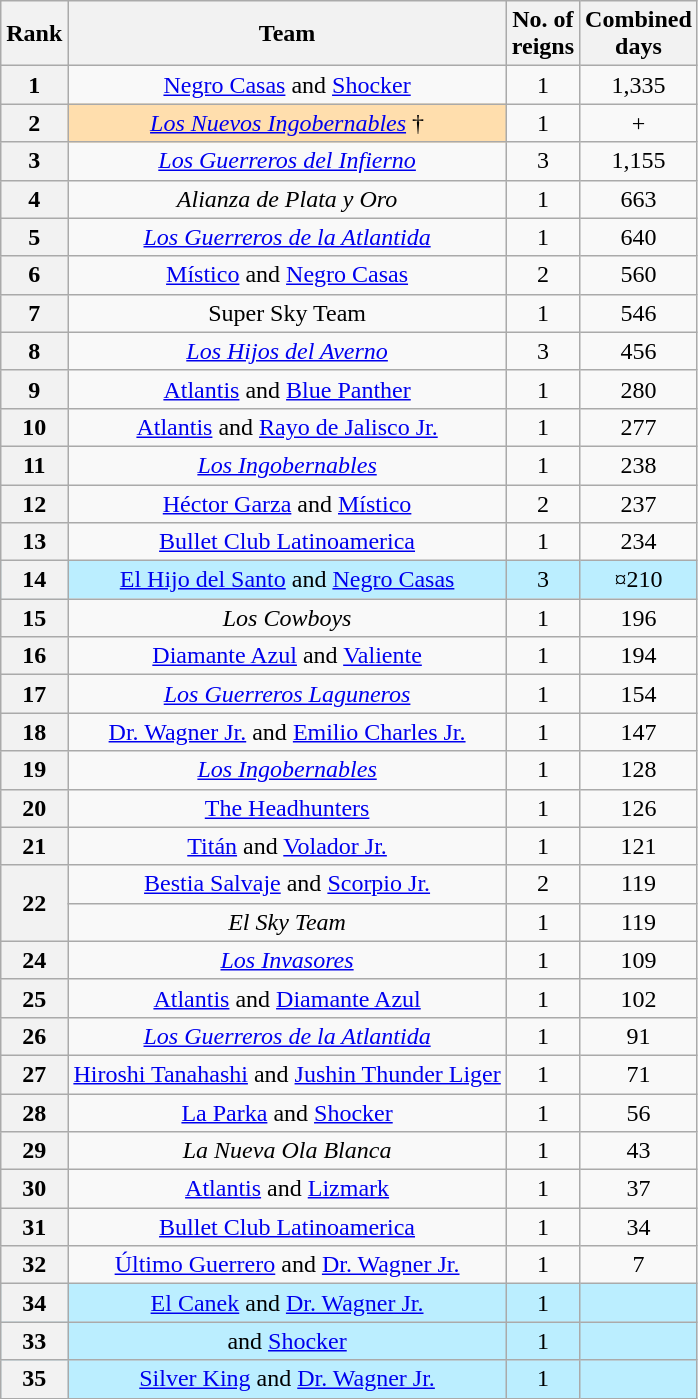<table class="wikitable sortable" style="text-align: center">
<tr>
<th>Rank</th>
<th>Team</th>
<th data-sort-type="number">No. of<br>reigns</th>
<th data-sort-type="number">Combined<br>days</th>
</tr>
<tr>
<th>1</th>
<td><a href='#'>Negro Casas</a> and <a href='#'>Shocker</a></td>
<td>1</td>
<td>1,335</td>
</tr>
<tr>
<th>2</th>
<td style="background: #ffdead;"><em><a href='#'>Los Nuevos Ingobernables</a></em> †<br></td>
<td>1</td>
<td>+</td>
</tr>
<tr>
<th>3</th>
<td><em><a href='#'>Los Guerreros del Infierno</a></em><br></td>
<td>3</td>
<td>1,155</td>
</tr>
<tr>
<th>4</th>
<td><em>Alianza de Plata y Oro</em><br></td>
<td>1</td>
<td>663</td>
</tr>
<tr>
<th>5</th>
<td><em><a href='#'>Los Guerreros de la Atlantida</a></em><br></td>
<td>1</td>
<td>640</td>
</tr>
<tr>
<th>6</th>
<td><a href='#'>Místico</a> and <a href='#'>Negro Casas</a></td>
<td>2</td>
<td>560</td>
</tr>
<tr>
<th>7</th>
<td>Super Sky Team<br></td>
<td>1</td>
<td>546</td>
</tr>
<tr>
<th>8</th>
<td><em><a href='#'>Los Hijos del Averno</a></em><br></td>
<td>3</td>
<td>456</td>
</tr>
<tr>
<th>9</th>
<td><a href='#'>Atlantis</a> and <a href='#'>Blue Panther</a></td>
<td>1</td>
<td>280</td>
</tr>
<tr>
<th>10</th>
<td><a href='#'>Atlantis</a> and <a href='#'>Rayo de Jalisco Jr.</a></td>
<td>1</td>
<td>277</td>
</tr>
<tr>
<th>11</th>
<td><em><a href='#'>Los Ingobernables</a></em><br></td>
<td>1</td>
<td>238</td>
</tr>
<tr>
<th>12</th>
<td><a href='#'>Héctor Garza</a> and <a href='#'>Místico</a></td>
<td>2</td>
<td>237</td>
</tr>
<tr>
<th>13</th>
<td><a href='#'>Bullet Club Latinoamerica</a><br></td>
<td>1</td>
<td>234</td>
</tr>
<tr style="background-color:#bbeeff">
<th>14</th>
<td><a href='#'>El Hijo del Santo</a> and <a href='#'>Negro Casas</a></td>
<td>3</td>
<td>¤210</td>
</tr>
<tr>
<th>15</th>
<td><em>Los Cowboys</em><br></td>
<td>1</td>
<td>196</td>
</tr>
<tr>
<th>16</th>
<td><a href='#'>Diamante Azul</a> and <a href='#'>Valiente</a></td>
<td>1</td>
<td>194</td>
</tr>
<tr>
<th>17</th>
<td><em><a href='#'>Los Guerreros Laguneros</a></em><br></td>
<td>1</td>
<td>154</td>
</tr>
<tr>
<th>18</th>
<td><a href='#'>Dr. Wagner Jr.</a> and <a href='#'>Emilio Charles Jr.</a></td>
<td>1</td>
<td>147</td>
</tr>
<tr>
<th>19</th>
<td><em><a href='#'>Los Ingobernables</a></em><br></td>
<td>1</td>
<td>128</td>
</tr>
<tr>
<th>20</th>
<td><a href='#'>The Headhunters</a><br></td>
<td>1</td>
<td>126</td>
</tr>
<tr>
<th>21</th>
<td><a href='#'>Titán</a> and <a href='#'>Volador Jr.</a></td>
<td>1</td>
<td>121</td>
</tr>
<tr>
<th rowspan=2>22</th>
<td><a href='#'>Bestia Salvaje</a> and <a href='#'>Scorpio Jr.</a></td>
<td>2</td>
<td>119</td>
</tr>
<tr>
<td><em>El Sky Team</em><br></td>
<td>1</td>
<td>119</td>
</tr>
<tr>
<th>24</th>
<td><em><a href='#'>Los Invasores</a></em><br></td>
<td>1</td>
<td>109</td>
</tr>
<tr>
<th>25</th>
<td><a href='#'>Atlantis</a> and <a href='#'>Diamante Azul</a></td>
<td>1</td>
<td>102</td>
</tr>
<tr>
<th>26</th>
<td><em><a href='#'>Los Guerreros de la Atlantida</a></em><br></td>
<td>1</td>
<td>91</td>
</tr>
<tr>
<th>27</th>
<td><a href='#'>Hiroshi Tanahashi</a> and <a href='#'>Jushin Thunder Liger</a></td>
<td>1</td>
<td>71</td>
</tr>
<tr>
<th>28</th>
<td><a href='#'>La Parka</a> and <a href='#'>Shocker</a></td>
<td>1</td>
<td>56</td>
</tr>
<tr>
<th>29</th>
<td><em>La Nueva Ola Blanca</em><br></td>
<td>1</td>
<td>43</td>
</tr>
<tr>
<th>30</th>
<td><a href='#'>Atlantis</a> and <a href='#'>Lizmark</a></td>
<td>1</td>
<td>37</td>
</tr>
<tr>
<th>31</th>
<td><a href='#'>Bullet Club Latinoamerica</a><br></td>
<td>1</td>
<td>34</td>
</tr>
<tr>
<th>32</th>
<td><a href='#'>Último Guerrero</a> and <a href='#'>Dr. Wagner Jr.</a></td>
<td>1</td>
<td>7</td>
</tr>
<tr style="background-color:#bbeeff">
<th>34</th>
<td><a href='#'>El Canek</a> and <a href='#'>Dr. Wagner Jr.</a></td>
<td>1</td>
<td></td>
</tr>
<tr style="background-color:#bbeeff">
<th>33</th>
<td> and <a href='#'>Shocker</a></td>
<td>1</td>
<td></td>
</tr>
<tr style="background-color:#bbeeff">
<th>35</th>
<td><a href='#'>Silver King</a> and <a href='#'>Dr. Wagner Jr.</a></td>
<td>1</td>
<td></td>
</tr>
</table>
